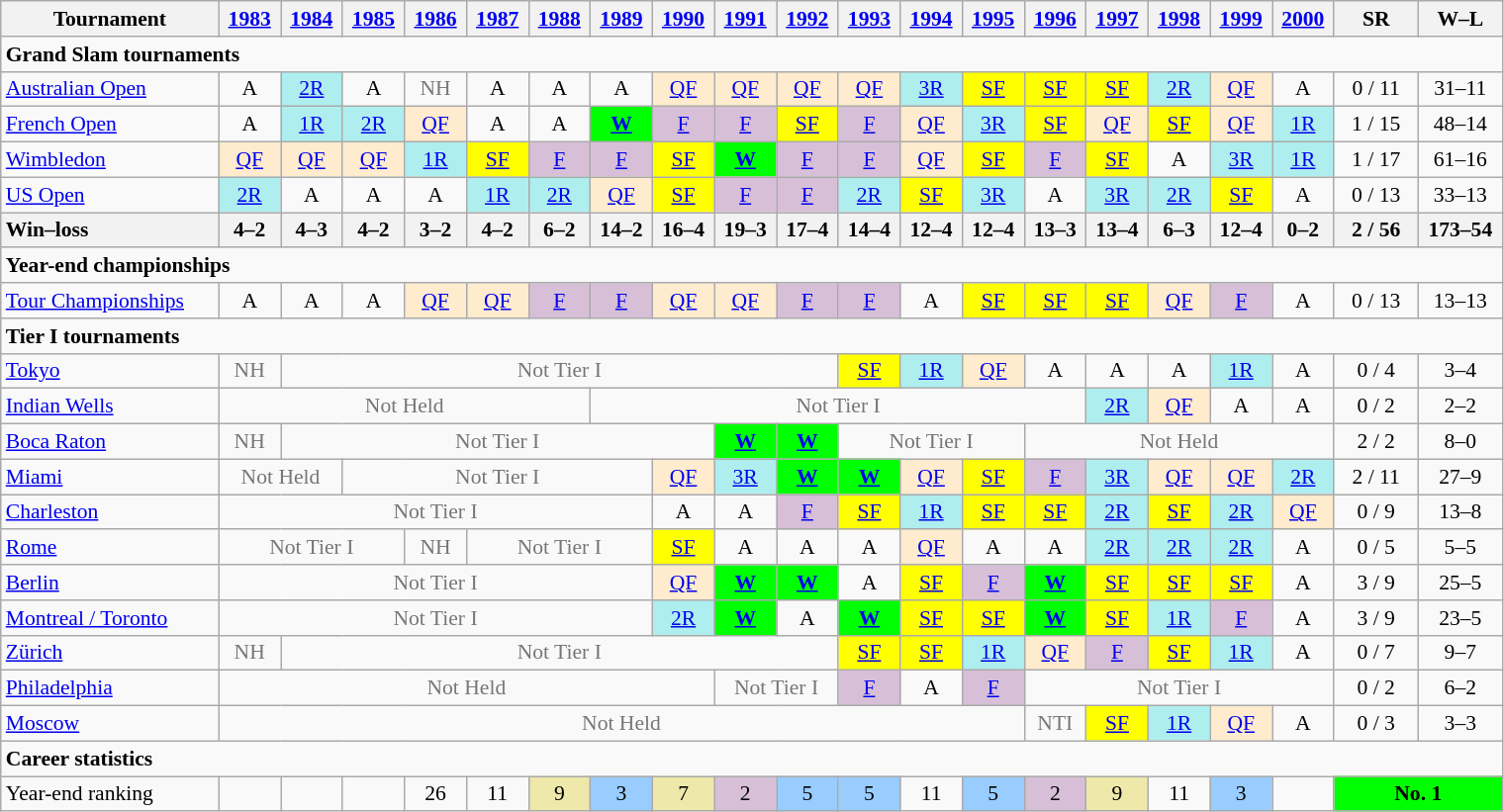<table class=wikitable style=text-align:center;font-size:90%>
<tr>
<th width=140>Tournament</th>
<th width=35><a href='#'>1983</a></th>
<th width=35><a href='#'>1984</a></th>
<th width=35><a href='#'>1985</a></th>
<th width=35><a href='#'>1986</a></th>
<th width=35><a href='#'>1987</a></th>
<th width=35><a href='#'>1988</a></th>
<th width=35><a href='#'>1989</a></th>
<th width=35><a href='#'>1990</a></th>
<th width=35><a href='#'>1991</a></th>
<th width=35><a href='#'>1992</a></th>
<th width=35><a href='#'>1993</a></th>
<th width=35><a href='#'>1994</a></th>
<th width=35><a href='#'>1995</a></th>
<th width=35><a href='#'>1996</a></th>
<th width=35><a href='#'>1997</a></th>
<th width=35><a href='#'>1998</a></th>
<th width=35><a href='#'>1999</a></th>
<th width=35><a href='#'>2000</a></th>
<th width=50>SR</th>
<th width=50>W–L</th>
</tr>
<tr>
<td colspan="25" style="text-align:left;"><strong>Grand Slam tournaments</strong></td>
</tr>
<tr>
<td align=left><a href='#'>Australian Open</a></td>
<td>A</td>
<td bgcolor=afeeee><a href='#'>2R</a></td>
<td>A</td>
<td style=color:#767676>NH</td>
<td>A</td>
<td>A</td>
<td>A</td>
<td bgcolor=ffebcd><a href='#'>QF</a></td>
<td bgcolor=ffebcd><a href='#'>QF</a></td>
<td bgcolor=ffebcd><a href='#'>QF</a></td>
<td bgcolor=ffebcd><a href='#'>QF</a></td>
<td bgcolor=afeeee><a href='#'>3R</a></td>
<td bgcolor=yellow><a href='#'>SF</a></td>
<td bgcolor=yellow><a href='#'>SF</a></td>
<td bgcolor=yellow><a href='#'>SF</a></td>
<td bgcolor=afeeee><a href='#'>2R</a></td>
<td bgcolor=ffebcd><a href='#'>QF</a></td>
<td>A</td>
<td>0 / 11</td>
<td>31–11</td>
</tr>
<tr>
<td align=left><a href='#'>French Open</a></td>
<td>A</td>
<td bgcolor=afeeee><a href='#'>1R</a></td>
<td bgcolor=afeeee><a href='#'>2R</a></td>
<td bgcolor=ffebcd><a href='#'>QF</a></td>
<td>A</td>
<td>A</td>
<td bgcolor=lime><a href='#'><strong>W</strong></a></td>
<td bgcolor=thistle><a href='#'>F</a></td>
<td bgcolor=thistle><a href='#'>F</a></td>
<td bgcolor=yellow><a href='#'>SF</a></td>
<td bgcolor=thistle><a href='#'>F</a></td>
<td bgcolor=ffebcd><a href='#'>QF</a></td>
<td bgcolor=afeeee><a href='#'>3R</a></td>
<td bgcolor=yellow><a href='#'>SF</a></td>
<td bgcolor=ffebcd><a href='#'>QF</a></td>
<td bgcolor=yellow><a href='#'>SF</a></td>
<td bgcolor=ffebcd><a href='#'>QF</a></td>
<td bgcolor=afeeee><a href='#'>1R</a></td>
<td>1 / 15</td>
<td>48–14</td>
</tr>
<tr>
<td align=left><a href='#'>Wimbledon</a></td>
<td bgcolor=ffebcd><a href='#'>QF</a></td>
<td bgcolor=ffebcd><a href='#'>QF</a></td>
<td bgcolor=ffebcd><a href='#'>QF</a></td>
<td bgcolor=afeeee><a href='#'>1R</a></td>
<td bgcolor=yellow><a href='#'>SF</a></td>
<td bgcolor=thistle><a href='#'>F</a></td>
<td bgcolor=thistle><a href='#'>F</a></td>
<td bgcolor=yellow><a href='#'>SF</a></td>
<td bgcolor=lime><a href='#'><strong>W</strong></a></td>
<td bgcolor=thistle><a href='#'>F</a></td>
<td bgcolor=thistle><a href='#'>F</a></td>
<td bgcolor=ffebcd><a href='#'>QF</a></td>
<td bgcolor=yellow><a href='#'>SF</a></td>
<td bgcolor=thistle><a href='#'>F</a></td>
<td bgcolor=yellow><a href='#'>SF</a></td>
<td>A</td>
<td bgcolor=afeeee><a href='#'>3R</a></td>
<td bgcolor=afeeee><a href='#'>1R</a></td>
<td>1 / 17</td>
<td>61–16</td>
</tr>
<tr>
<td align=left><a href='#'>US Open</a></td>
<td bgcolor=afeeee><a href='#'>2R</a></td>
<td>A</td>
<td>A</td>
<td>A</td>
<td bgcolor=afeeee><a href='#'>1R</a></td>
<td bgcolor=afeeee><a href='#'>2R</a></td>
<td bgcolor=ffebcd><a href='#'>QF</a></td>
<td bgcolor=yellow><a href='#'>SF</a></td>
<td bgcolor=thistle><a href='#'>F</a></td>
<td bgcolor=thistle><a href='#'>F</a></td>
<td bgcolor=afeeee><a href='#'>2R</a></td>
<td bgcolor=yellow><a href='#'>SF</a></td>
<td bgcolor=afeeee><a href='#'>3R</a></td>
<td>A</td>
<td bgcolor=afeeee><a href='#'>3R</a></td>
<td bgcolor=afeeee><a href='#'>2R</a></td>
<td bgcolor=yellow><a href='#'>SF</a></td>
<td>A</td>
<td>0 / 13</td>
<td>33–13</td>
</tr>
<tr>
<th style="text-align:left;">Win–loss</th>
<th>4–2</th>
<th>4–3</th>
<th>4–2</th>
<th>3–2</th>
<th>4–2</th>
<th>6–2</th>
<th>14–2</th>
<th>16–4</th>
<th>19–3</th>
<th>17–4</th>
<th>14–4</th>
<th>12–4</th>
<th>12–4</th>
<th>13–3</th>
<th>13–4</th>
<th>6–3</th>
<th>12–4</th>
<th>0–2</th>
<th>2 / 56</th>
<th>173–54</th>
</tr>
<tr>
<td colspan=30 align=left><strong>Year-end championships</strong></td>
</tr>
<tr>
<td align=left style="white-space:nowrap"><a href='#'>Tour Championships</a></td>
<td>A</td>
<td>A</td>
<td>A</td>
<td bgcolor=ffebcd><a href='#'>QF</a></td>
<td bgcolor=ffebcd><a href='#'>QF</a></td>
<td bgcolor=d8bfd8><a href='#'>F</a></td>
<td bgcolor=d8bfd8><a href='#'>F</a></td>
<td bgcolor=ffebcd><a href='#'>QF</a></td>
<td bgcolor=ffebcd><a href='#'>QF</a></td>
<td bgcolor=d8bfd8><a href='#'>F</a></td>
<td bgcolor=d8bfd8><a href='#'>F</a></td>
<td>A</td>
<td bgcolor=yellow><a href='#'>SF</a></td>
<td bgcolor=yellow><a href='#'>SF</a></td>
<td bgcolor=yellow><a href='#'>SF</a></td>
<td bgcolor=ffebcd><a href='#'>QF</a></td>
<td bgcolor=d8bfd8><a href='#'>F</a></td>
<td>A</td>
<td>0 / 13</td>
<td>13–13</td>
</tr>
<tr>
<td colspan=30 align=left><strong>Tier I tournaments</strong></td>
</tr>
<tr>
<td align=left><a href='#'>Tokyo</a></td>
<td colspan=1 style=color:#767676>NH</td>
<td colspan=9 style=color:#767676>Not Tier I</td>
<td bgcolor=yellow><a href='#'>SF</a></td>
<td bgcolor=afeeee><a href='#'>1R</a></td>
<td bgcolor=ffebcd><a href='#'>QF</a></td>
<td>A</td>
<td>A</td>
<td>A</td>
<td bgcolor=afeeee><a href='#'>1R</a></td>
<td>A</td>
<td>0 / 4</td>
<td>3–4</td>
</tr>
<tr>
<td align=left><a href='#'>Indian Wells</a></td>
<td colspan=6 style=color:#767676>Not Held</td>
<td colspan=8 style=color:#767676>Not Tier I</td>
<td bgcolor=afeeee><a href='#'>2R</a></td>
<td bgcolor=ffebcd><a href='#'>QF</a></td>
<td>A</td>
<td>A</td>
<td>0 / 2</td>
<td>2–2</td>
</tr>
<tr>
<td align=left><a href='#'>Boca Raton</a></td>
<td colspan=1 style=color:#767676>NH</td>
<td colspan=7 style=color:#767676>Not Tier I</td>
<td bgcolor=lime><strong><a href='#'>W</a></strong></td>
<td bgcolor=lime><strong><a href='#'>W</a></strong></td>
<td colspan=3 style=color:#767676>Not Tier I</td>
<td colspan=5 style=color:#767676>Not Held</td>
<td>2 / 2</td>
<td>8–0</td>
</tr>
<tr>
<td align=left><a href='#'>Miami</a></td>
<td colspan=2 style=color:#767676>Not Held</td>
<td colspan=5 style=color:#767676>Not Tier I</td>
<td bgcolor=ffebcd><a href='#'>QF</a></td>
<td bgcolor=afeeee><a href='#'>3R</a></td>
<td bgcolor=lime><strong><a href='#'>W</a></strong></td>
<td bgcolor=lime><strong><a href='#'>W</a></strong></td>
<td bgcolor=ffebcd><a href='#'>QF</a></td>
<td bgcolor=yellow><a href='#'>SF</a></td>
<td bgcolor=d8bfd8><a href='#'>F</a></td>
<td bgcolor=afeeee><a href='#'>3R</a></td>
<td bgcolor=ffebcd><a href='#'>QF</a></td>
<td bgcolor=ffebcd><a href='#'>QF</a></td>
<td bgcolor=afeeee><a href='#'>2R</a></td>
<td>2 / 11</td>
<td>27–9</td>
</tr>
<tr>
<td align=left><a href='#'>Charleston</a></td>
<td colspan=7 style=color:#767676>Not Tier I</td>
<td>A</td>
<td>A</td>
<td bgcolor=d8bfd8><a href='#'>F</a></td>
<td bgcolor=yellow><a href='#'>SF</a></td>
<td bgcolor=afeeee><a href='#'>1R</a></td>
<td bgcolor=yellow><a href='#'>SF</a></td>
<td bgcolor=yellow><a href='#'>SF</a></td>
<td bgcolor=afeeee><a href='#'>2R</a></td>
<td bgcolor=yellow><a href='#'>SF</a></td>
<td bgcolor=afeeee><a href='#'>2R</a></td>
<td bgcolor=ffebcd><a href='#'>QF</a></td>
<td>0 / 9</td>
<td>13–8</td>
</tr>
<tr>
<td align=left><a href='#'>Rome</a></td>
<td colspan=3 style=color:#767676>Not Tier I</td>
<td colspan=1 style=color:#767676>NH</td>
<td colspan=3 style=color:#767676>Not Tier I</td>
<td bgcolor=yellow><a href='#'>SF</a></td>
<td>A</td>
<td>A</td>
<td>A</td>
<td bgcolor=ffebcd><a href='#'>QF</a></td>
<td>A</td>
<td>A</td>
<td bgcolor=afeeee><a href='#'>2R</a></td>
<td bgcolor=afeeee><a href='#'>2R</a></td>
<td bgcolor=afeeee><a href='#'>2R</a></td>
<td>A</td>
<td>0 / 5</td>
<td>5–5</td>
</tr>
<tr>
<td align=left><a href='#'>Berlin</a></td>
<td colspan=7 style=color:#767676>Not Tier I</td>
<td bgcolor=ffebcd><a href='#'>QF</a></td>
<td bgcolor=lime><strong><a href='#'>W</a></strong></td>
<td bgcolor=lime><strong><a href='#'>W</a></strong></td>
<td>A</td>
<td bgcolor=yellow><a href='#'>SF</a></td>
<td bgcolor=d8bfd8><a href='#'>F</a></td>
<td bgcolor=lime><strong><a href='#'>W</a></strong></td>
<td bgcolor=yellow><a href='#'>SF</a></td>
<td bgcolor=yellow><a href='#'>SF</a></td>
<td bgcolor=yellow><a href='#'>SF</a></td>
<td>A</td>
<td>3 / 9</td>
<td>25–5</td>
</tr>
<tr>
<td align=left><a href='#'>Montreal / Toronto</a></td>
<td colspan=7 style=color:#767676>Not Tier I</td>
<td bgcolor=afeeee><a href='#'>2R</a></td>
<td bgcolor=lime><strong><a href='#'>W</a></strong></td>
<td>A</td>
<td bgcolor=lime><strong><a href='#'>W</a></strong></td>
<td bgcolor=yellow><a href='#'>SF</a></td>
<td bgcolor=yellow><a href='#'>SF</a></td>
<td bgcolor=lime><strong><a href='#'>W</a></strong></td>
<td bgcolor=yellow><a href='#'>SF</a></td>
<td bgcolor=afeeee><a href='#'>1R</a></td>
<td bgcolor=d8bfd8><a href='#'>F</a></td>
<td>A</td>
<td>3 / 9</td>
<td>23–5</td>
</tr>
<tr>
<td align=left><a href='#'>Zürich</a></td>
<td colspan=1 style=color:#767676>NH</td>
<td colspan=9 style=color:#767676>Not Tier I</td>
<td bgcolor=yellow><a href='#'>SF</a></td>
<td bgcolor=yellow><a href='#'>SF</a></td>
<td bgcolor=afeeee><a href='#'>1R</a></td>
<td bgcolor=ffebcd><a href='#'>QF</a></td>
<td bgcolor=d8bfd8><a href='#'>F</a></td>
<td bgcolor=yellow><a href='#'>SF</a></td>
<td bgcolor=afeeee><a href='#'>1R</a></td>
<td>A</td>
<td>0 / 7</td>
<td>9–7</td>
</tr>
<tr>
<td align=left><a href='#'>Philadelphia</a></td>
<td colspan=8 style=color:#767676>Not Held</td>
<td colspan=2 style=color:#767676>Not Tier I</td>
<td bgcolor=d8bfd8><a href='#'>F</a></td>
<td>A</td>
<td bgcolor=d8bfd8><a href='#'>F</a></td>
<td colspan=5 style=color:#767676>Not Tier I</td>
<td>0 / 2</td>
<td>6–2</td>
</tr>
<tr>
<td align=left><a href='#'>Moscow</a></td>
<td colspan=13 style=color:#767676>Not Held</td>
<td colspan=1 style=color:#767676>NTI</td>
<td bgcolor=yellow><a href='#'>SF</a></td>
<td bgcolor=afeeee><a href='#'>1R</a></td>
<td bgcolor=ffebcd><a href='#'>QF</a></td>
<td>A</td>
<td>0 / 3</td>
<td>3–3</td>
</tr>
<tr>
<td colspan=30 align=left><strong>Career statistics</strong></td>
</tr>
<tr>
<td align=left>Year-end ranking</td>
<td></td>
<td></td>
<td></td>
<td>26</td>
<td>11</td>
<td bgcolor=EEE8AA>9</td>
<td bgcolor=99ccff>3</td>
<td bgcolor=EEE8AA>7</td>
<td bgcolor=d8bfd8>2</td>
<td bgcolor=99ccff>5</td>
<td bgcolor=99ccff>5</td>
<td>11</td>
<td bgcolor=99ccff>5</td>
<td bgcolor=d8bfd8>2</td>
<td bgcolor=EEE8AA>9</td>
<td>11</td>
<td bgcolor=99ccff>3</td>
<td></td>
<td colspan=2 bgcolor=lime><strong>No. 1</strong></td>
</tr>
</table>
